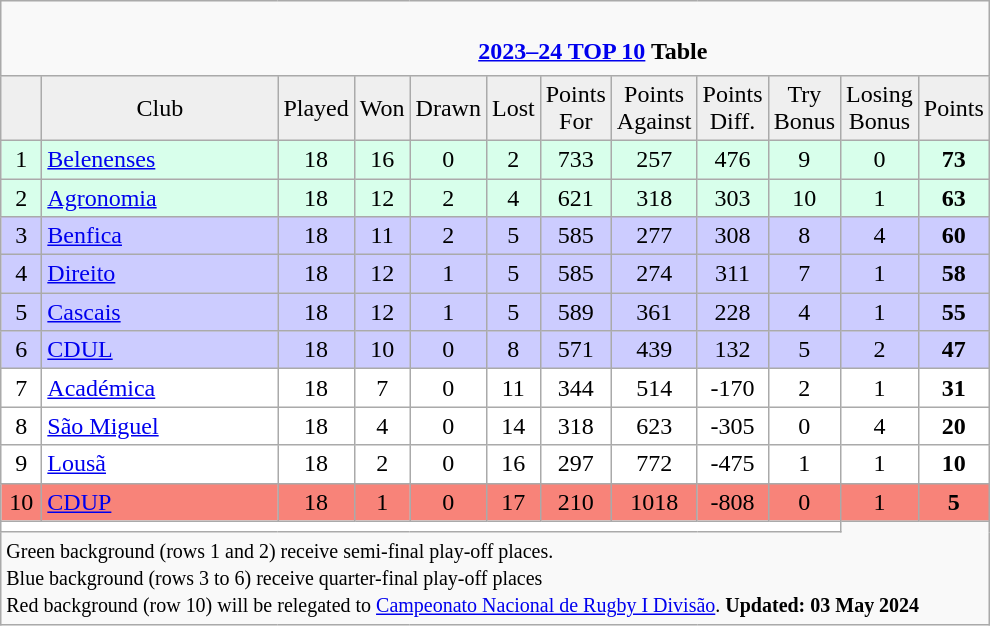<table class="wikitable" style="text-align: center;">
<tr>
<td colspan="15" cellpadding="0" cellspacing="0"><br><table border="0" width="100%" cellpadding="0" cellspacing="0">
<tr>
<td width=20% style="border:0px"></td>
<td style="border:0px"><strong><a href='#'>2023–24 TOP 10</a> Table</strong></td>
</tr>
</table>
</td>
</tr>
<tr>
<th style="background-color:#efefef;" width="20"></th>
<td style="background-color:#efefef;" width="150">Club</td>
<td style="background-color:#efefef;" width="20">Played</td>
<td style="background-color:#efefef;" width="20">Won</td>
<td style="background-color:#efefef;" width="20">Drawn</td>
<td style="background-color:#efefef;" width="20">Lost</td>
<td style="background-color:#efefef;" width="20">Points For</td>
<td style="background-color:#efefef;" width="20">Points Against</td>
<td style="background-color:#efefef;" width="20">Points Diff.</td>
<td style="background-color:#efefef;" width="20">Try Bonus</td>
<td style="background-color:#efefef;" width="20">Losing Bonus</td>
<td style="background-color:#efefef;" width="20">Points</td>
</tr>
<tr style="background-color:#d8ffeb;text-align:center;">
<td>1</td>
<td style="text-align:left;"><a href='#'>Belenenses</a></td>
<td>18</td>
<td>16</td>
<td>0</td>
<td>2</td>
<td>733</td>
<td>257</td>
<td>476</td>
<td>9</td>
<td>0</td>
<td><strong>73</strong></td>
</tr>
<tr style="background-color:#d8ffeb;text-align:center;">
<td>2</td>
<td style="text-align:left;"><a href='#'>Agronomia</a></td>
<td>18</td>
<td>12</td>
<td>2</td>
<td>4</td>
<td>621</td>
<td>318</td>
<td>303</td>
<td>10</td>
<td>1</td>
<td><strong>63</strong></td>
</tr>
<tr style="background-color:#ccccff;text-align:center;">
<td>3</td>
<td style="text-align:left;"><a href='#'>Benfica</a></td>
<td>18</td>
<td>11</td>
<td>2</td>
<td>5</td>
<td>585</td>
<td>277</td>
<td>308</td>
<td>8</td>
<td>4</td>
<td><strong>60</strong></td>
</tr>
<tr style="background-color:#ccccff;text-align:center;">
<td>4</td>
<td style="text-align:left;"><a href='#'>Direito</a></td>
<td>18</td>
<td>12</td>
<td>1</td>
<td>5</td>
<td>585</td>
<td>274</td>
<td>311</td>
<td>7</td>
<td>1</td>
<td><strong>58</strong></td>
</tr>
<tr style="background-color:#ccccff;text-align:center;">
<td>5</td>
<td style="text-align:left;"><a href='#'>Cascais</a></td>
<td>18</td>
<td>12</td>
<td>1</td>
<td>5</td>
<td>589</td>
<td>361</td>
<td>228</td>
<td>4</td>
<td>1</td>
<td><strong>55</strong></td>
</tr>
<tr style="background-color:#ccccff;text-align:center;">
<td>6</td>
<td style="text-align:left;"><a href='#'>CDUL</a></td>
<td>18</td>
<td>10</td>
<td>0</td>
<td>8</td>
<td>571</td>
<td>439</td>
<td>132</td>
<td>5</td>
<td>2</td>
<td><strong>47</strong></td>
</tr>
<tr style="background-color:#ffffff;text-align:center;">
<td>7</td>
<td style="text-align:left;"><a href='#'>Académica</a></td>
<td>18</td>
<td>7</td>
<td>0</td>
<td>11</td>
<td>344</td>
<td>514</td>
<td>-170</td>
<td>2</td>
<td>1</td>
<td><strong>31</strong></td>
</tr>
<tr style="background-color:#ffffff;text-align:center;">
<td>8</td>
<td style="text-align:left;"><a href='#'>São Miguel</a></td>
<td>18</td>
<td>4</td>
<td>0</td>
<td>14</td>
<td>318</td>
<td>623</td>
<td>-305</td>
<td>0</td>
<td>4</td>
<td><strong>20</strong></td>
</tr>
<tr style="background-color:#ffffff;text-align:center;">
<td>9</td>
<td style="text-align:left;"><a href='#'>Lousã</a></td>
<td>18</td>
<td>2</td>
<td>0</td>
<td>16</td>
<td>297</td>
<td>772</td>
<td>-475</td>
<td>1</td>
<td>1</td>
<td><strong>10</strong></td>
</tr>
<tr style="background-color:#f88379;text-align:center;">
<td>10</td>
<td style="text-align:left;"><a href='#'>CDUP</a></td>
<td>18</td>
<td>1</td>
<td>0</td>
<td>17</td>
<td>210</td>
<td>1018</td>
<td>-808</td>
<td>0</td>
<td>1</td>
<td><strong>5</strong></td>
</tr>
<tr style="background-color:#ffffff;text-align:center;">
<td colspan="10"></td>
</tr>
<tr | style="text-align:left;" |>
<td colspan="15" style="border:0px"><small><span>Green background</span> (rows 1 and 2) receive semi-final play-off places.<br><span>Blue background</span> (rows 3 to 6) receive quarter-final play-off places<br><span>Red background</span> (row 10) will be relegated to <a href='#'>Campeonato Nacional de Rugby I Divisão</a>. <strong>Updated: 03 May 2024</strong></small></td>
</tr>
</table>
